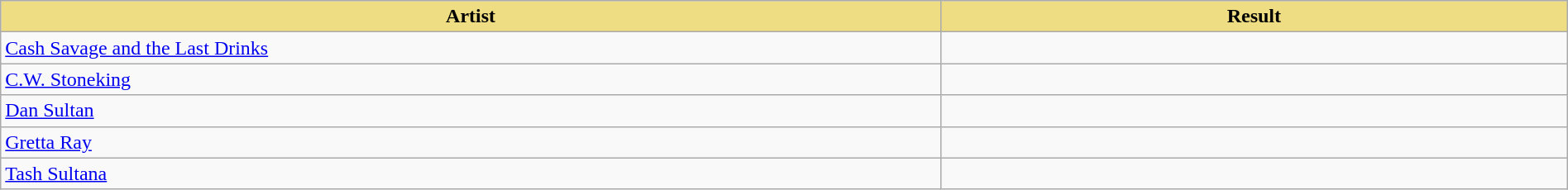<table class="wikitable" width=100%>
<tr>
<th style="width:15%;background:#EEDD82;">Artist</th>
<th style="width:10%;background:#EEDD82;">Result</th>
</tr>
<tr>
<td><a href='#'>Cash Savage and the Last Drinks</a></td>
<td></td>
</tr>
<tr>
<td><a href='#'>C.W. Stoneking</a></td>
<td></td>
</tr>
<tr>
<td><a href='#'>Dan Sultan</a></td>
<td></td>
</tr>
<tr>
<td><a href='#'>Gretta Ray</a></td>
<td></td>
</tr>
<tr>
<td><a href='#'>Tash Sultana</a></td>
<td></td>
</tr>
</table>
